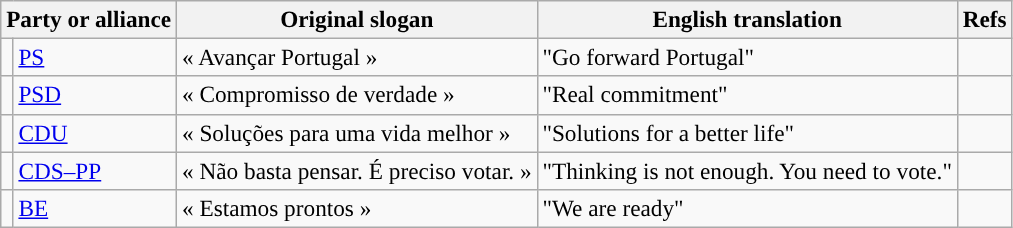<table class="wikitable" style="font-size:97%; text-align:left;">
<tr>
<th style="text-align:left;" colspan="2">Party or alliance</th>
<th>Original slogan</th>
<th>English translation</th>
<th>Refs</th>
</tr>
<tr>
<td width="1"></td>
<td><a href='#'>PS</a></td>
<td>« Avançar Portugal »</td>
<td>"Go forward Portugal"</td>
<td></td>
</tr>
<tr>
<td></td>
<td><a href='#'>PSD</a></td>
<td>« Compromisso de verdade »</td>
<td>"Real commitment"</td>
<td></td>
</tr>
<tr>
<td></td>
<td><a href='#'>CDU</a></td>
<td>« Soluções para uma vida melhor »</td>
<td>"Solutions for a better life"</td>
<td></td>
</tr>
<tr>
<td></td>
<td><a href='#'>CDS–PP</a></td>
<td>« Não basta pensar. É preciso votar. »</td>
<td>"Thinking is not enough. You need to vote."</td>
<td></td>
</tr>
<tr>
<td></td>
<td><a href='#'>BE</a></td>
<td>« Estamos prontos »</td>
<td>"We are ready"</td>
<td></td>
</tr>
</table>
